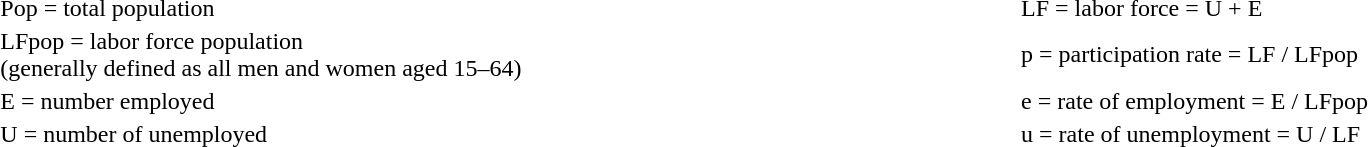<table style="margin:auto; width:90%;">
<tr>
<td>Pop = total population</td>
<td>LF = labor force = U + E</td>
</tr>
<tr>
<td>LFpop = labor force population <br> (generally defined as all men and women aged 15–64)</td>
<td>p = participation rate = LF / LFpop</td>
</tr>
<tr>
<td>E = number employed</td>
<td>e = rate of employment = E / LFpop</td>
</tr>
<tr>
<td>U = number of unemployed</td>
<td>u = rate of unemployment = U / LF</td>
</tr>
</table>
